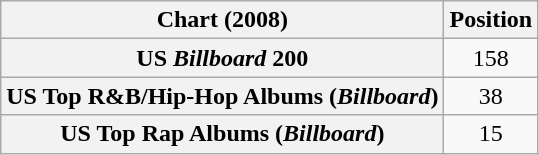<table class="wikitable sortable plainrowheaders" style="text-align:center">
<tr>
<th scope="col">Chart (2008)</th>
<th scope="col">Position</th>
</tr>
<tr>
<th scope="row">US <em>Billboard</em> 200</th>
<td>158</td>
</tr>
<tr>
<th scope="row">US Top R&B/Hip-Hop Albums (<em>Billboard</em>)</th>
<td>38</td>
</tr>
<tr>
<th scope="row">US Top Rap Albums (<em>Billboard</em>)</th>
<td>15</td>
</tr>
</table>
